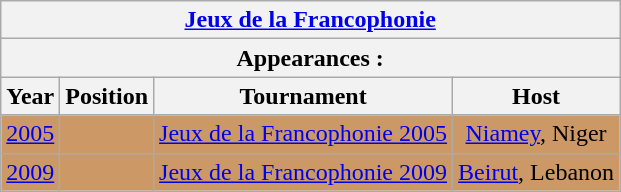<table class="wikitable" style="text-align: center;font-size:100%;">
<tr>
<th colspan=20><a href='#'>Jeux de la Francophonie</a></th>
</tr>
<tr>
<th colspan=20>Appearances :</th>
</tr>
<tr>
<th>Year</th>
<th>Position</th>
<th>Tournament</th>
<th>Host</th>
</tr>
<tr valign="top" bgcolor=cc9966>
<td> <a href='#'>2005</a></td>
<td></td>
<td><a href='#'>Jeux de la Francophonie 2005</a></td>
<td><a href='#'>Niamey</a>, Niger</td>
</tr>
<tr valign="top" bgcolor=cc9966>
<td> <a href='#'>2009</a></td>
<td></td>
<td><a href='#'>Jeux de la Francophonie 2009</a></td>
<td><a href='#'>Beirut</a>, Lebanon</td>
</tr>
</table>
